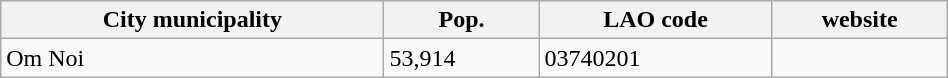<table class="wikitable" style="width:50%;">
<tr>
<th>City municipality</th>
<th>Pop.</th>
<th>LAO code</th>
<th>website</th>
</tr>
<tr>
<td>Om Noi</td>
<td>53,914</td>
<td>03740201</td>
<td></td>
</tr>
</table>
